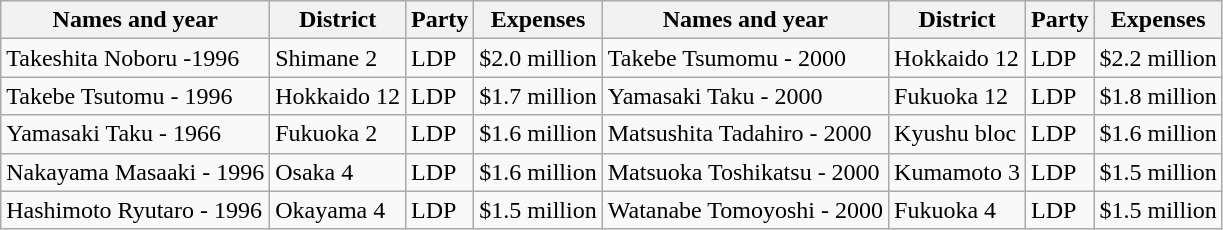<table class="wikitable">
<tr>
<th>Names and year</th>
<th>District</th>
<th>Party</th>
<th>Expenses</th>
<th>Names and year</th>
<th>District</th>
<th>Party</th>
<th>Expenses</th>
</tr>
<tr>
<td>Takeshita Noboru -1996</td>
<td>Shimane 2</td>
<td>LDP</td>
<td>$2.0 million</td>
<td>Takebe Tsumomu - 2000</td>
<td>Hokkaido 12</td>
<td>LDP</td>
<td>$2.2 million</td>
</tr>
<tr>
<td>Takebe Tsutomu - 1996</td>
<td>Hokkaido 12</td>
<td>LDP</td>
<td>$1.7 million</td>
<td>Yamasaki Taku - 2000</td>
<td>Fukuoka 12</td>
<td>LDP</td>
<td>$1.8 million</td>
</tr>
<tr>
<td>Yamasaki Taku - 1966</td>
<td>Fukuoka 2</td>
<td>LDP</td>
<td>$1.6 million</td>
<td>Matsushita Tadahiro - 2000</td>
<td>Kyushu bloc</td>
<td>LDP</td>
<td>$1.6 million</td>
</tr>
<tr>
<td>Nakayama Masaaki - 1996</td>
<td>Osaka 4</td>
<td>LDP</td>
<td>$1.6 million</td>
<td>Matsuoka Toshikatsu - 2000</td>
<td>Kumamoto 3</td>
<td>LDP</td>
<td>$1.5 million</td>
</tr>
<tr>
<td>Hashimoto Ryutaro - 1996</td>
<td>Okayama 4</td>
<td>LDP</td>
<td>$1.5 million</td>
<td>Watanabe Tomoyoshi - 2000</td>
<td>Fukuoka 4</td>
<td>LDP</td>
<td>$1.5 million</td>
</tr>
</table>
